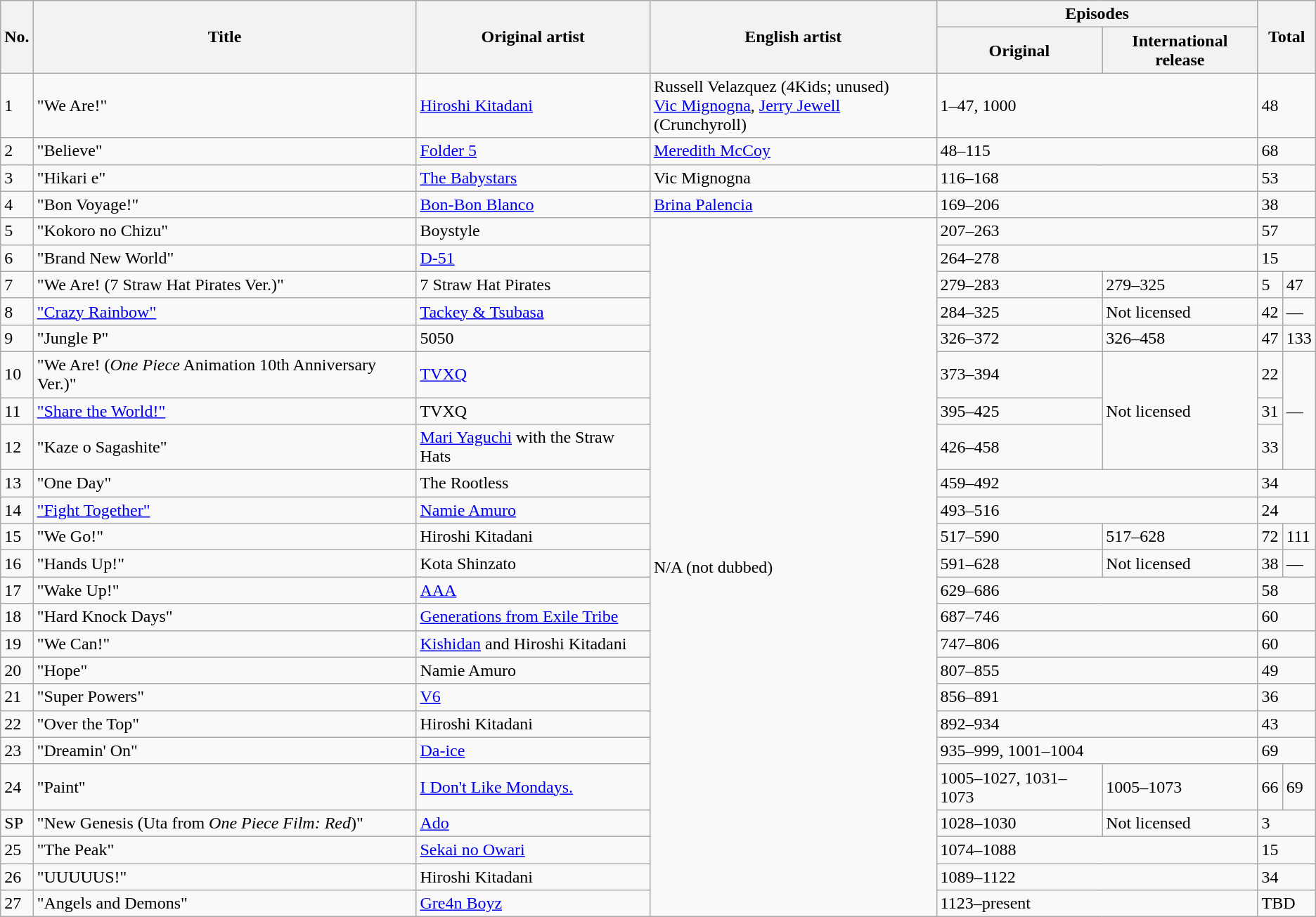<table class="wikitable">
<tr>
<th rowspan="2">No.</th>
<th rowspan="2">Title</th>
<th rowspan="2">Original artist</th>
<th rowspan="2">English artist</th>
<th colspan="2">Episodes</th>
<th colspan="2" rowspan="2">Total</th>
</tr>
<tr>
<th>Original</th>
<th>International release</th>
</tr>
<tr>
<td>1</td>
<td>"We Are!"</td>
<td><a href='#'>Hiroshi Kitadani</a></td>
<td>Russell Velazquez (4Kids; unused)<br><a href='#'>Vic Mignogna</a>, <a href='#'>Jerry Jewell</a> (Crunchyroll)</td>
<td colspan="2">1–47, 1000</td>
<td colspan="2">48</td>
</tr>
<tr>
<td>2</td>
<td>"Believe"</td>
<td><a href='#'>Folder 5</a></td>
<td><a href='#'>Meredith McCoy</a></td>
<td colspan="2">48–115</td>
<td colspan="2">68</td>
</tr>
<tr>
<td>3</td>
<td>"Hikari e"</td>
<td><a href='#'>The Babystars</a></td>
<td>Vic Mignogna</td>
<td colspan="2">116–168</td>
<td colspan="2">53</td>
</tr>
<tr>
<td>4</td>
<td>"Bon Voyage!"</td>
<td><a href='#'>Bon-Bon Blanco</a></td>
<td><a href='#'>Brina Palencia</a></td>
<td colspan="2">169–206</td>
<td colspan="2">38</td>
</tr>
<tr>
<td>5</td>
<td>"Kokoro no Chizu"</td>
<td>Boystyle</td>
<td colspan="1" rowspan="24">N/A (not dubbed)</td>
<td colspan="2">207–263</td>
<td colspan="2">57</td>
</tr>
<tr>
<td>6</td>
<td>"Brand New World"</td>
<td><a href='#'>D-51</a></td>
<td colspan="2">264–278</td>
<td colspan="2">15</td>
</tr>
<tr>
<td>7</td>
<td>"We Are! (7 Straw Hat Pirates Ver.)"</td>
<td>7 Straw Hat Pirates</td>
<td>279–283</td>
<td>279–325</td>
<td>5</td>
<td>47</td>
</tr>
<tr>
<td>8</td>
<td><a href='#'>"Crazy Rainbow"</a></td>
<td><a href='#'>Tackey & Tsubasa</a></td>
<td>284–325</td>
<td>Not licensed</td>
<td>42</td>
<td>—</td>
</tr>
<tr>
<td>9</td>
<td>"Jungle P"</td>
<td>5050</td>
<td>326–372</td>
<td>326–458</td>
<td>47</td>
<td>133</td>
</tr>
<tr>
<td>10</td>
<td>"We Are! (<em>One Piece</em> Animation 10th Anniversary Ver.)"</td>
<td><a href='#'>TVXQ</a></td>
<td>373–394</td>
<td rowspan="3">Not licensed</td>
<td>22</td>
<td rowspan="3">—</td>
</tr>
<tr>
<td>11</td>
<td><a href='#'>"Share the World!"</a></td>
<td>TVXQ</td>
<td>395–425</td>
<td>31</td>
</tr>
<tr>
<td>12</td>
<td>"Kaze o Sagashite"</td>
<td><a href='#'>Mari Yaguchi</a> with the Straw Hats</td>
<td>426–458</td>
<td>33</td>
</tr>
<tr>
<td>13</td>
<td>"One Day"</td>
<td>The Rootless</td>
<td colspan="2">459–492</td>
<td colspan="2">34</td>
</tr>
<tr>
<td>14</td>
<td><a href='#'>"Fight Together"</a></td>
<td><a href='#'>Namie Amuro</a></td>
<td colspan="2">493–516</td>
<td colspan="2">24</td>
</tr>
<tr>
<td>15</td>
<td>"We Go!"</td>
<td>Hiroshi Kitadani</td>
<td>517–590</td>
<td>517–628</td>
<td>72</td>
<td>111</td>
</tr>
<tr>
<td>16</td>
<td>"Hands Up!"</td>
<td>Kota Shinzato</td>
<td>591–628</td>
<td>Not licensed</td>
<td>38</td>
<td>—</td>
</tr>
<tr>
<td>17</td>
<td>"Wake Up!"</td>
<td><a href='#'>AAA</a></td>
<td colspan="2">629–686</td>
<td colspan="2">58</td>
</tr>
<tr>
<td>18</td>
<td>"Hard Knock Days"</td>
<td><a href='#'>Generations from Exile Tribe</a></td>
<td colspan="2">687–746</td>
<td colspan="2">60</td>
</tr>
<tr>
<td>19</td>
<td>"We Can!"</td>
<td><a href='#'>Kishidan</a> and Hiroshi Kitadani</td>
<td colspan="2">747–806</td>
<td colspan="2">60</td>
</tr>
<tr>
<td>20</td>
<td>"Hope"</td>
<td>Namie Amuro</td>
<td colspan="2">807–855</td>
<td colspan="2">49</td>
</tr>
<tr>
<td>21</td>
<td>"Super Powers"</td>
<td><a href='#'>V6</a></td>
<td colspan="2">856–891</td>
<td colspan="2">36</td>
</tr>
<tr>
<td>22</td>
<td>"Over the Top"</td>
<td>Hiroshi Kitadani</td>
<td colspan="2">892–934</td>
<td colspan="2">43</td>
</tr>
<tr>
<td>23</td>
<td>"Dreamin' On"</td>
<td><a href='#'>Da-ice</a></td>
<td colspan="2">935–999, 1001–1004</td>
<td colspan="2">69</td>
</tr>
<tr>
<td>24</td>
<td>"Paint"</td>
<td><a href='#'>I Don't Like Mondays.</a></td>
<td>1005–1027, 1031–1073</td>
<td>1005–1073</td>
<td>66</td>
<td>69</td>
</tr>
<tr>
<td>SP</td>
<td>"New Genesis (Uta from <em>One Piece Film: Red</em>)"</td>
<td><a href='#'>Ado</a></td>
<td>1028–1030</td>
<td>Not licensed</td>
<td colspan="2">3</td>
</tr>
<tr>
<td>25</td>
<td>"The Peak"</td>
<td><a href='#'>Sekai no Owari</a></td>
<td colspan="2">1074–1088</td>
<td colspan="2">15</td>
</tr>
<tr>
<td>26</td>
<td>"UUUUUS!"</td>
<td>Hiroshi Kitadani</td>
<td colspan="2">1089–1122</td>
<td colspan="2">34</td>
</tr>
<tr>
<td>27</td>
<td>"Angels and Demons"</td>
<td><a href='#'>Gre4n Boyz</a></td>
<td colspan="2">1123–present</td>
<td colspan="2">TBD</td>
</tr>
</table>
